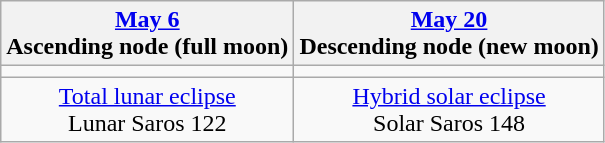<table class="wikitable">
<tr>
<th><a href='#'>May 6</a><br>Ascending node (full moon)<br></th>
<th><a href='#'>May 20</a><br>Descending node (new moon)<br></th>
</tr>
<tr>
<td></td>
<td></td>
</tr>
<tr align=center>
<td><a href='#'>Total lunar eclipse</a><br>Lunar Saros 122</td>
<td><a href='#'>Hybrid solar eclipse</a><br>Solar Saros 148</td>
</tr>
</table>
